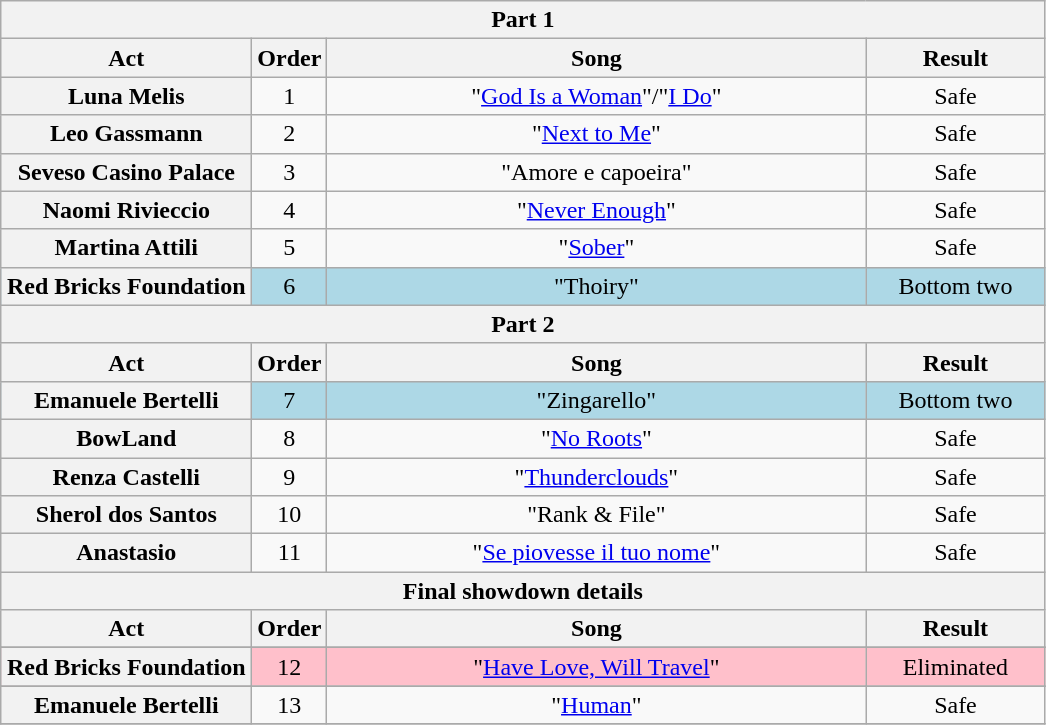<table class="wikitable plainrowheaders" style="text-align:center;">
<tr>
<th colspan="4">Part 1</th>
</tr>
<tr>
<th scope="col" style="width:10em;">Act</th>
<th scope="col">Order</th>
<th scope="col" style="width:22em;">Song</th>
<th scope="col" style="width:7em;">Result</th>
</tr>
<tr>
<th scope="row">Luna Melis</th>
<td>1</td>
<td>"<a href='#'>God Is a Woman</a>"/"<a href='#'>I Do</a>"</td>
<td>Safe</td>
</tr>
<tr>
<th scope="row">Leo Gassmann</th>
<td>2</td>
<td>"<a href='#'>Next to Me</a>"</td>
<td>Safe</td>
</tr>
<tr>
<th scope="row">Seveso Casino Palace</th>
<td>3</td>
<td>"Amore e capoeira"</td>
<td>Safe</td>
</tr>
<tr>
<th scope="row">Naomi Rivieccio</th>
<td>4</td>
<td>"<a href='#'>Never Enough</a>"</td>
<td>Safe</td>
</tr>
<tr>
<th scope="row">Martina Attili</th>
<td>5</td>
<td>"<a href='#'>Sober</a>"</td>
<td>Safe</td>
</tr>
<tr bgcolor="lightblue">
<th scope="row">Red Bricks Foundation</th>
<td>6</td>
<td>"Thoiry"</td>
<td>Bottom two</td>
</tr>
<tr>
<th colspan="4">Part 2</th>
</tr>
<tr>
<th scope="col" style="width:10em;">Act</th>
<th scope="col">Order</th>
<th scope="col" style="width:20em;">Song</th>
<th scope="col" style="width:7em;">Result</th>
</tr>
<tr bgcolor="lightblue">
<th scope="row">Emanuele Bertelli</th>
<td>7</td>
<td>"Zingarello"</td>
<td>Bottom two</td>
</tr>
<tr>
<th scope="row">BowLand</th>
<td>8</td>
<td>"<a href='#'>No Roots</a>"</td>
<td>Safe</td>
</tr>
<tr>
<th scope="row">Renza Castelli</th>
<td>9</td>
<td>"<a href='#'>Thunderclouds</a>"</td>
<td>Safe</td>
</tr>
<tr>
<th scope="row">Sherol dos Santos</th>
<td>10</td>
<td>"Rank & File"</td>
<td>Safe</td>
</tr>
<tr>
<th scope="row">Anastasio</th>
<td>11</td>
<td>"<a href='#'>Se piovesse il tuo nome</a>"</td>
<td>Safe</td>
</tr>
<tr>
<th colspan="4">Final showdown details</th>
</tr>
<tr>
<th scope="col" style="width:10em;">Act</th>
<th scope="col">Order</th>
<th scope="col" style="width:20em;">Song</th>
<th scope="col" style="width:7em;">Result</th>
</tr>
<tr>
</tr>
<tr bgcolor="pink">
<th scope="row">Red Bricks Foundation</th>
<td>12</td>
<td>"<a href='#'>Have Love, Will Travel</a>"</td>
<td>Eliminated</td>
</tr>
<tr>
</tr>
<tr>
<th scope="row">Emanuele Bertelli</th>
<td>13</td>
<td>"<a href='#'>Human</a>"</td>
<td>Safe</td>
</tr>
<tr>
</tr>
</table>
